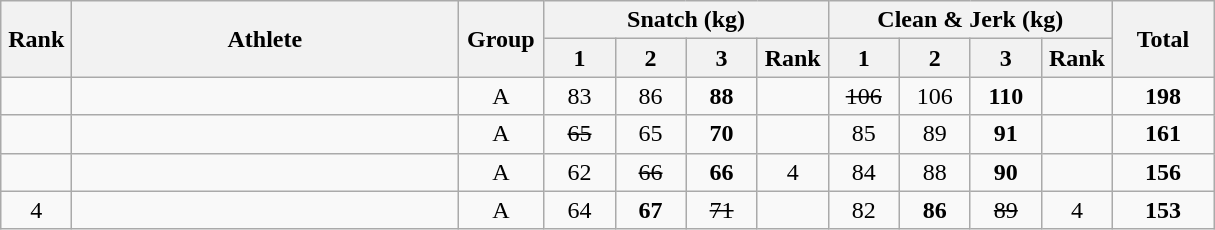<table class = "wikitable" style="text-align:center;">
<tr>
<th rowspan=2 width=40>Rank</th>
<th rowspan=2 width=250>Athlete</th>
<th rowspan=2 width=50>Group</th>
<th colspan=4>Snatch (kg)</th>
<th colspan=4>Clean & Jerk (kg)</th>
<th rowspan=2 width=60>Total</th>
</tr>
<tr>
<th width=40>1</th>
<th width=40>2</th>
<th width=40>3</th>
<th width=40>Rank</th>
<th width=40>1</th>
<th width=40>2</th>
<th width=40>3</th>
<th width=40>Rank</th>
</tr>
<tr>
<td></td>
<td align=left></td>
<td>A</td>
<td>83</td>
<td>86</td>
<td><strong>88</strong></td>
<td></td>
<td><s>106</s></td>
<td>106</td>
<td><strong>110</strong></td>
<td></td>
<td><strong>198</strong></td>
</tr>
<tr>
<td></td>
<td align=left></td>
<td>A</td>
<td><s>65</s></td>
<td>65</td>
<td><strong>70</strong></td>
<td></td>
<td>85</td>
<td>89</td>
<td><strong>91</strong></td>
<td></td>
<td><strong>161</strong></td>
</tr>
<tr>
<td></td>
<td align=left></td>
<td>A</td>
<td>62</td>
<td><s>66</s></td>
<td><strong>66</strong></td>
<td>4</td>
<td>84</td>
<td>88</td>
<td><strong>90</strong></td>
<td></td>
<td><strong>156</strong></td>
</tr>
<tr>
<td>4</td>
<td align=left></td>
<td>A</td>
<td>64</td>
<td><strong>67</strong></td>
<td><s>71</s></td>
<td></td>
<td>82</td>
<td><strong>86</strong></td>
<td><s>89</s></td>
<td>4</td>
<td><strong>153</strong></td>
</tr>
</table>
